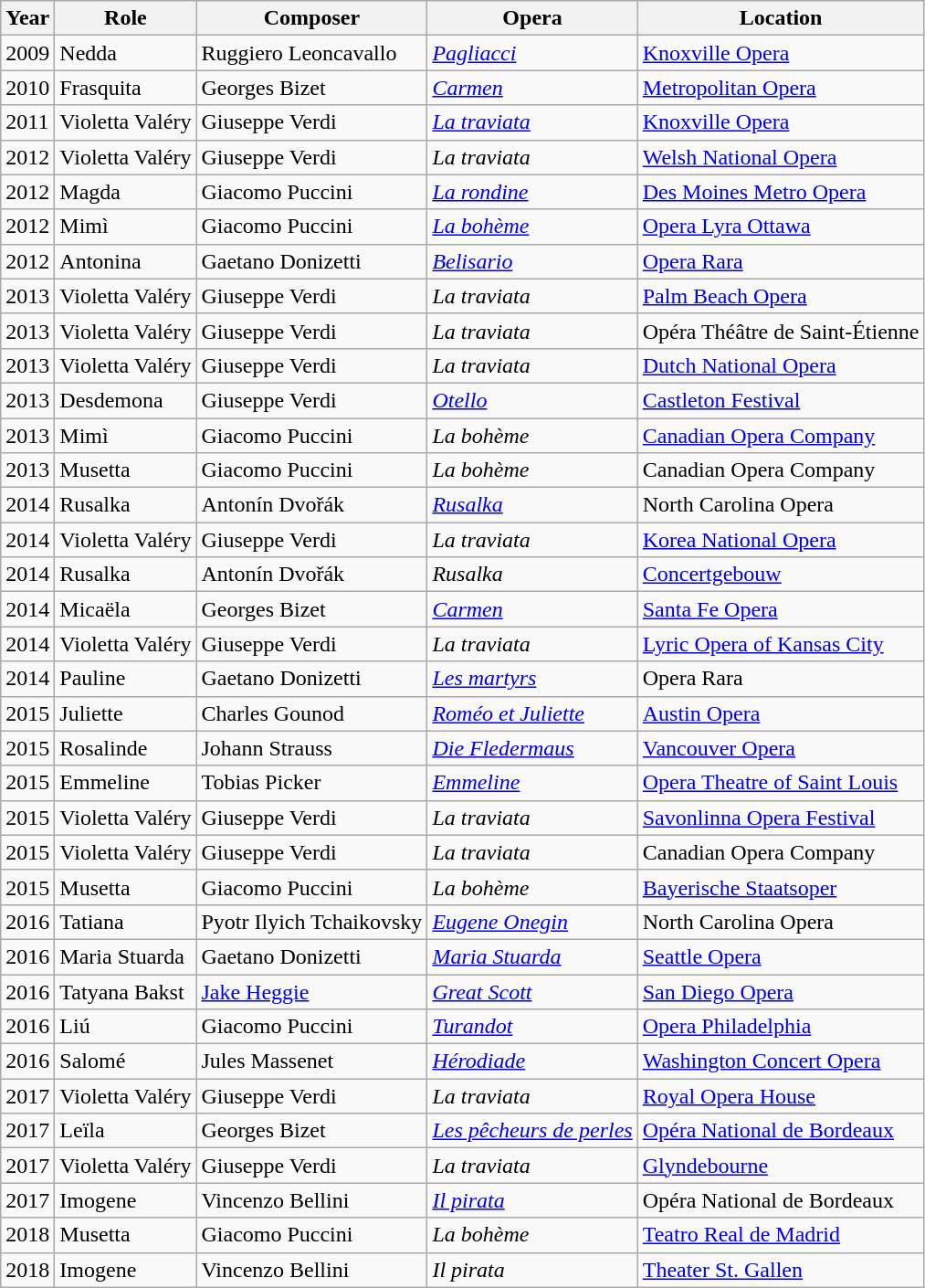<table class="wikitable">
<tr>
<th>Year</th>
<th>Role</th>
<th>Composer</th>
<th>Opera</th>
<th>Location</th>
</tr>
<tr>
<td>2009</td>
<td>Nedda</td>
<td>Ruggiero Leoncavallo</td>
<td><em><a href='#'>Pagliacci</a></em></td>
<td><a href='#'>Knoxville Opera</a></td>
</tr>
<tr>
<td>2010</td>
<td>Frasquita</td>
<td>Georges Bizet</td>
<td><em><a href='#'>Carmen</a></em></td>
<td><a href='#'>Metropolitan Opera</a></td>
</tr>
<tr>
<td>2011</td>
<td>Violetta Valéry</td>
<td>Giuseppe Verdi</td>
<td><em><a href='#'>La traviata</a></em></td>
<td><a href='#'>Knoxville Opera</a></td>
</tr>
<tr>
<td>2012</td>
<td>Violetta Valéry</td>
<td>Giuseppe Verdi</td>
<td><em>La traviata</em></td>
<td><a href='#'>Welsh National Opera</a></td>
</tr>
<tr>
<td>2012</td>
<td>Magda</td>
<td>Giacomo Puccini</td>
<td><em><a href='#'>La rondine</a></em></td>
<td><a href='#'>Des Moines Metro Opera</a></td>
</tr>
<tr>
<td>2012</td>
<td>Mimì</td>
<td>Giacomo Puccini</td>
<td><em><a href='#'>La bohème</a></em></td>
<td><a href='#'>Opera Lyra Ottawa</a></td>
</tr>
<tr>
<td>2012</td>
<td>Antonina</td>
<td>Gaetano Donizetti</td>
<td><em><a href='#'>Belisario</a></em></td>
<td><a href='#'>Opera Rara</a></td>
</tr>
<tr>
<td>2013</td>
<td>Violetta Valéry</td>
<td>Giuseppe Verdi</td>
<td><em>La traviata</em></td>
<td><a href='#'>Palm Beach Opera</a></td>
</tr>
<tr>
<td>2013</td>
<td>Violetta Valéry</td>
<td>Giuseppe Verdi</td>
<td><em>La traviata</em></td>
<td>Opéra Théâtre de Saint-Étienne</td>
</tr>
<tr>
<td>2013</td>
<td>Violetta Valéry</td>
<td>Giuseppe Verdi</td>
<td><em>La traviata</em></td>
<td><a href='#'>Dutch National Opera</a></td>
</tr>
<tr>
<td>2013</td>
<td>Desdemona</td>
<td>Giuseppe Verdi</td>
<td><em><a href='#'>Otello</a></em></td>
<td><a href='#'>Castleton Festival</a></td>
</tr>
<tr>
<td>2013</td>
<td>Mimì</td>
<td>Giacomo Puccini</td>
<td><em>La bohème</em></td>
<td><a href='#'>Canadian Opera Company</a></td>
</tr>
<tr>
<td>2013</td>
<td>Musetta</td>
<td>Giacomo Puccini</td>
<td><em>La bohème</em></td>
<td>Canadian Opera Company</td>
</tr>
<tr>
<td>2014</td>
<td>Rusalka</td>
<td>Antonín Dvořák</td>
<td><em><a href='#'>Rusalka</a></em></td>
<td>North Carolina Opera</td>
</tr>
<tr>
<td>2014</td>
<td>Violetta Valéry</td>
<td>Giuseppe Verdi</td>
<td><em>La traviata</em></td>
<td><a href='#'>Korea National Opera</a></td>
</tr>
<tr>
<td>2014</td>
<td>Rusalka</td>
<td>Antonín Dvořák</td>
<td><em>Rusalka</em></td>
<td><a href='#'>Concertgebouw</a></td>
</tr>
<tr>
<td>2014</td>
<td>Micaëla</td>
<td>Georges Bizet</td>
<td><em><a href='#'>Carmen</a></em></td>
<td><a href='#'>Santa Fe Opera</a></td>
</tr>
<tr>
<td>2014</td>
<td>Violetta Valéry</td>
<td>Giuseppe Verdi</td>
<td><em>La traviata</em></td>
<td><a href='#'>Lyric Opera of Kansas City</a></td>
</tr>
<tr>
<td>2014</td>
<td>Pauline</td>
<td>Gaetano Donizetti</td>
<td><em><a href='#'>Les martyrs</a></em></td>
<td>Opera Rara</td>
</tr>
<tr>
<td>2015</td>
<td>Juliette</td>
<td>Charles Gounod</td>
<td><em><a href='#'>Roméo et Juliette</a></em></td>
<td><a href='#'>Austin Opera</a></td>
</tr>
<tr>
<td>2015</td>
<td>Rosalinde</td>
<td>Johann Strauss</td>
<td><em><a href='#'>Die Fledermaus</a></em></td>
<td><a href='#'>Vancouver Opera</a></td>
</tr>
<tr>
<td>2015</td>
<td>Emmeline</td>
<td>Tobias Picker</td>
<td><em><a href='#'>Emmeline</a></em></td>
<td><a href='#'>Opera Theatre of Saint Louis</a></td>
</tr>
<tr>
<td>2015</td>
<td>Violetta Valéry</td>
<td>Giuseppe Verdi</td>
<td><em>La traviata</em></td>
<td><a href='#'>Savonlinna Opera Festival</a></td>
</tr>
<tr>
<td>2015</td>
<td>Violetta Valéry</td>
<td>Giuseppe Verdi</td>
<td><em>La traviata</em></td>
<td>Canadian Opera Company</td>
</tr>
<tr>
<td>2015</td>
<td>Musetta</td>
<td>Giacomo Puccini</td>
<td><em>La bohème</em></td>
<td><a href='#'>Bayerische Staatsoper</a></td>
</tr>
<tr>
<td>2016</td>
<td>Tatiana</td>
<td>Pyotr Ilyich Tchaikovsky</td>
<td><em><a href='#'>Eugene Onegin</a></em></td>
<td>North Carolina Opera</td>
</tr>
<tr>
<td>2016</td>
<td>Maria Stuarda</td>
<td>Gaetano Donizetti</td>
<td><em><a href='#'>Maria Stuarda</a></em></td>
<td><a href='#'>Seattle Opera</a></td>
</tr>
<tr>
<td>2016</td>
<td>Tatyana Bakst</td>
<td><a href='#'>Jake Heggie</a></td>
<td><em><a href='#'>Great Scott</a></em></td>
<td><a href='#'>San Diego Opera</a></td>
</tr>
<tr>
<td>2016</td>
<td>Liú</td>
<td>Giacomo Puccini</td>
<td><em><a href='#'>Turandot</a></em></td>
<td><a href='#'>Opera Philadelphia</a></td>
</tr>
<tr>
<td>2016</td>
<td>Salomé</td>
<td>Jules Massenet</td>
<td><em><a href='#'>Hérodiade</a></em></td>
<td><a href='#'>Washington Concert Opera</a></td>
</tr>
<tr>
<td>2017</td>
<td>Violetta Valéry</td>
<td>Giuseppe Verdi</td>
<td><em>La traviata</em></td>
<td><a href='#'>Royal Opera House</a></td>
</tr>
<tr>
<td>2017</td>
<td>Leïla</td>
<td>Georges Bizet</td>
<td><em><a href='#'>Les pêcheurs de perles</a></em></td>
<td><a href='#'>Opéra National de Bordeaux</a></td>
</tr>
<tr>
<td>2017</td>
<td>Violetta Valéry</td>
<td>Giuseppe Verdi</td>
<td><em>La traviata</em></td>
<td><a href='#'>Glyndebourne</a></td>
</tr>
<tr>
<td>2017</td>
<td>Imogene</td>
<td>Vincenzo Bellini</td>
<td><em><a href='#'>Il pirata</a></em></td>
<td>Opéra National de Bordeaux</td>
</tr>
<tr>
<td>2018</td>
<td>Musetta</td>
<td>Giacomo Puccini</td>
<td><em>La bohème</em></td>
<td><a href='#'>Teatro Real de Madrid</a></td>
</tr>
<tr>
<td>2018</td>
<td>Imogene</td>
<td>Vincenzo Bellini</td>
<td><em>Il pirata</em></td>
<td><a href='#'>Theater St. Gallen</a></td>
</tr>
</table>
